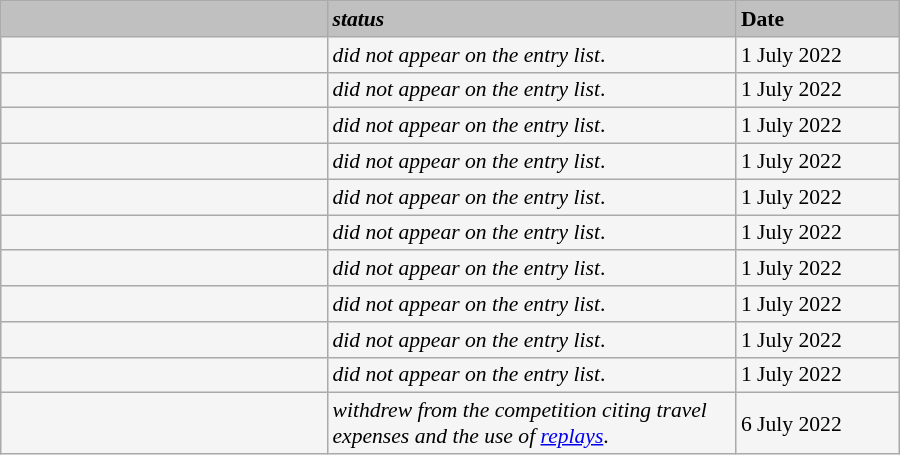<table class="wikitable" style="width: 600px; background:WhiteSmoke; font-size:90%">
<tr>
<td scope="col" style="width: 20.00%; background:silver; text-align:right"></td>
<td scope="col" style="width: 25.00%; background:silver;"><strong> <em>status</em> </strong></td>
<td scope="col" style="width: 10.00%; background:silver;"><strong>Date</strong></td>
</tr>
<tr>
<td></td>
<td><em>did not appear on the entry list</em>.</td>
<td>1 July 2022</td>
</tr>
<tr>
<td></td>
<td><em>did not appear on the entry list</em>.</td>
<td>1 July 2022</td>
</tr>
<tr>
<td></td>
<td><em>did not appear on the entry list</em>.</td>
<td>1 July 2022</td>
</tr>
<tr>
<td></td>
<td><em>did not appear on the entry list</em>.</td>
<td>1 July 2022</td>
</tr>
<tr>
<td></td>
<td><em>did not appear on the entry list</em>.</td>
<td>1 July 2022</td>
</tr>
<tr>
<td></td>
<td><em>did not appear on the entry list</em>.</td>
<td>1 July 2022</td>
</tr>
<tr>
<td></td>
<td><em>did not appear on the entry list</em>.</td>
<td>1 July 2022</td>
</tr>
<tr>
<td></td>
<td><em>did not appear on the entry list</em>.</td>
<td>1 July 2022</td>
</tr>
<tr>
<td></td>
<td><em>did not appear on the entry list</em>.</td>
<td>1 July 2022</td>
</tr>
<tr>
<td></td>
<td><em>did not appear on the entry list</em>.</td>
<td>1 July 2022</td>
</tr>
<tr>
<td></td>
<td><em>withdrew from the competition citing travel expenses and the use of <a href='#'>replays</a></em>.</td>
<td>6 July 2022</td>
</tr>
</table>
